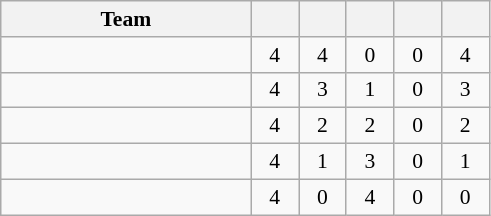<table class="wikitable sortable static-row-numbers" style="text-align:center; font-size:90%;">
<tr>
<th width=160>Team</th>
<th width=25></th>
<th width=25></th>
<th width=25></th>
<th width=25></th>
<th width=25></th>
</tr>
<tr>
<td align="left"></td>
<td>4</td>
<td>4</td>
<td>0</td>
<td>0</td>
<td>4</td>
</tr>
<tr>
<td align="left"></td>
<td>4</td>
<td>3</td>
<td>1</td>
<td>0</td>
<td>3</td>
</tr>
<tr>
<td align="left"></td>
<td>4</td>
<td>2</td>
<td>2</td>
<td>0</td>
<td>2</td>
</tr>
<tr>
<td align="left"></td>
<td>4</td>
<td>1</td>
<td>3</td>
<td>0</td>
<td>1</td>
</tr>
<tr>
<td align="left"></td>
<td>4</td>
<td>0</td>
<td>4</td>
<td>0</td>
<td>0</td>
</tr>
</table>
